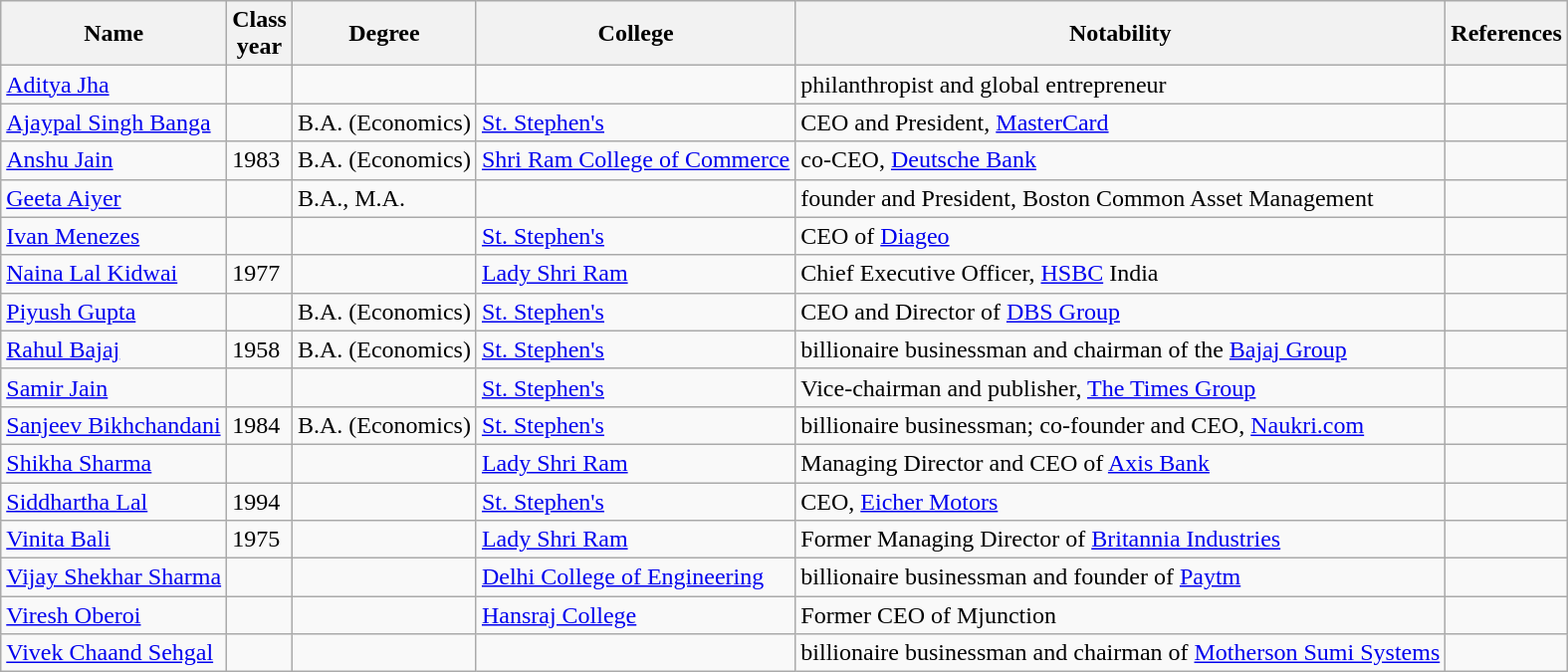<table class="wikitable sortable">
<tr>
<th>Name</th>
<th>Class<br>year</th>
<th>Degree</th>
<th>College</th>
<th class="unsortable">Notability</th>
<th class="unsortable">References</th>
</tr>
<tr>
<td><a href='#'>Aditya Jha</a></td>
<td></td>
<td></td>
<td></td>
<td>philanthropist and global entrepreneur</td>
<td></td>
</tr>
<tr>
<td><a href='#'>Ajaypal Singh Banga</a></td>
<td></td>
<td>B.A. (Economics)</td>
<td><a href='#'>St. Stephen's</a></td>
<td>CEO and President, <a href='#'>MasterCard</a></td>
<td></td>
</tr>
<tr>
<td><a href='#'>Anshu Jain</a></td>
<td>1983</td>
<td>B.A. (Economics)</td>
<td><a href='#'>Shri Ram College of Commerce</a></td>
<td>co-CEO, <a href='#'>Deutsche Bank</a></td>
<td></td>
</tr>
<tr>
<td><a href='#'>Geeta Aiyer</a></td>
<td></td>
<td>B.A., M.A.</td>
<td></td>
<td>founder and President, Boston Common Asset Management</td>
<td></td>
</tr>
<tr>
<td><a href='#'>Ivan Menezes</a></td>
<td></td>
<td></td>
<td><a href='#'>St. Stephen's</a></td>
<td>CEO of <a href='#'>Diageo</a></td>
<td></td>
</tr>
<tr>
<td><a href='#'>Naina Lal Kidwai</a></td>
<td>1977</td>
<td></td>
<td><a href='#'>Lady Shri Ram</a></td>
<td>Chief Executive Officer, <a href='#'>HSBC</a> India</td>
<td></td>
</tr>
<tr>
<td><a href='#'>Piyush Gupta</a></td>
<td></td>
<td>B.A. (Economics)</td>
<td><a href='#'>St. Stephen's</a></td>
<td>CEO and Director of <a href='#'>DBS Group</a></td>
<td></td>
</tr>
<tr>
<td><a href='#'>Rahul Bajaj</a></td>
<td>1958</td>
<td>B.A. (Economics)</td>
<td><a href='#'>St. Stephen's</a></td>
<td>billionaire businessman and chairman of the <a href='#'>Bajaj Group</a></td>
<td></td>
</tr>
<tr>
<td><a href='#'>Samir Jain</a></td>
<td></td>
<td></td>
<td><a href='#'>St. Stephen's</a></td>
<td>Vice-chairman and publisher, <a href='#'>The Times Group</a></td>
<td></td>
</tr>
<tr>
<td><a href='#'>Sanjeev Bikhchandani</a></td>
<td>1984</td>
<td>B.A. (Economics)</td>
<td><a href='#'>St. Stephen's</a></td>
<td>billionaire businessman; co-founder and CEO, <a href='#'>Naukri.com</a></td>
<td></td>
</tr>
<tr>
<td><a href='#'>Shikha Sharma</a></td>
<td></td>
<td></td>
<td><a href='#'>Lady Shri Ram</a></td>
<td>Managing Director and CEO of <a href='#'>Axis Bank</a></td>
<td></td>
</tr>
<tr>
<td><a href='#'>Siddhartha Lal</a></td>
<td>1994</td>
<td></td>
<td><a href='#'>St. Stephen's</a></td>
<td>CEO, <a href='#'>Eicher Motors</a></td>
<td></td>
</tr>
<tr>
<td><a href='#'>Vinita Bali</a></td>
<td>1975</td>
<td></td>
<td><a href='#'>Lady Shri Ram</a></td>
<td>Former Managing Director of <a href='#'>Britannia Industries</a></td>
<td></td>
</tr>
<tr>
<td><a href='#'>Vijay Shekhar Sharma</a></td>
<td></td>
<td></td>
<td><a href='#'>Delhi College of Engineering</a></td>
<td>billionaire businessman and founder of <a href='#'>Paytm</a></td>
<td></td>
</tr>
<tr>
<td><a href='#'>Viresh Oberoi</a></td>
<td></td>
<td></td>
<td><a href='#'>Hansraj College</a></td>
<td>Former CEO of Mjunction</td>
<td></td>
</tr>
<tr>
<td><a href='#'>Vivek Chaand Sehgal</a></td>
<td></td>
<td></td>
<td></td>
<td>billionaire businessman and chairman of <a href='#'>Motherson Sumi Systems</a></td>
<td></td>
</tr>
</table>
